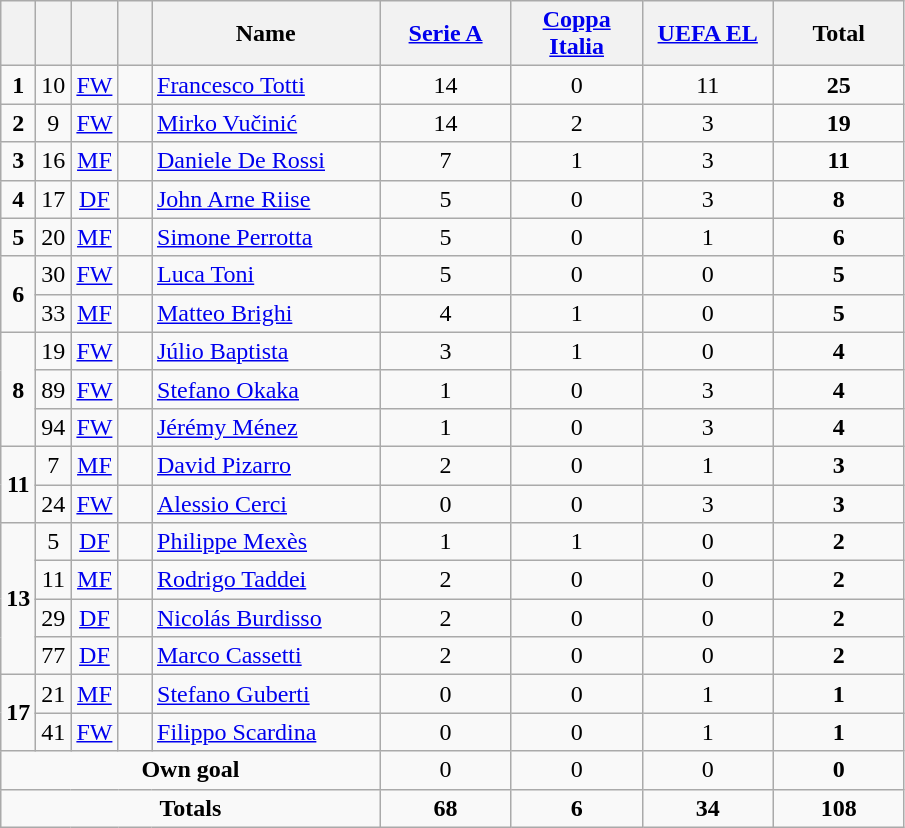<table class="wikitable" style="text-align:center">
<tr>
<th width=15></th>
<th width=15></th>
<th width=15></th>
<th width=15></th>
<th width=145>Name</th>
<th width=80><strong><a href='#'>Serie A</a></strong></th>
<th width=80><strong><a href='#'>Coppa Italia</a></strong></th>
<th width=80><strong><a href='#'>UEFA EL</a></strong></th>
<th width=80>Total</th>
</tr>
<tr>
<td><strong>1</strong></td>
<td>10</td>
<td><a href='#'>FW</a></td>
<td></td>
<td align=left><a href='#'>Francesco Totti</a></td>
<td>14</td>
<td>0</td>
<td>11</td>
<td><strong>25</strong></td>
</tr>
<tr>
<td><strong>2</strong></td>
<td>9</td>
<td><a href='#'>FW</a></td>
<td></td>
<td align=left><a href='#'>Mirko Vučinić</a></td>
<td>14</td>
<td>2</td>
<td>3</td>
<td><strong>19</strong></td>
</tr>
<tr>
<td><strong>3</strong></td>
<td>16</td>
<td><a href='#'>MF</a></td>
<td></td>
<td align=left><a href='#'>Daniele De Rossi</a></td>
<td>7</td>
<td>1</td>
<td>3</td>
<td><strong>11</strong></td>
</tr>
<tr>
<td><strong>4</strong></td>
<td>17</td>
<td><a href='#'>DF</a></td>
<td></td>
<td align=left><a href='#'>John Arne Riise</a></td>
<td>5</td>
<td>0</td>
<td>3</td>
<td><strong>8</strong></td>
</tr>
<tr>
<td><strong>5</strong></td>
<td>20</td>
<td><a href='#'>MF</a></td>
<td></td>
<td align=left><a href='#'>Simone Perrotta</a></td>
<td>5</td>
<td>0</td>
<td>1</td>
<td><strong>6</strong></td>
</tr>
<tr>
<td rowspan=2><strong>6</strong></td>
<td>30</td>
<td><a href='#'>FW</a></td>
<td></td>
<td align=left><a href='#'>Luca Toni</a></td>
<td>5</td>
<td>0</td>
<td>0</td>
<td><strong>5</strong></td>
</tr>
<tr>
<td>33</td>
<td><a href='#'>MF</a></td>
<td></td>
<td align=left><a href='#'>Matteo Brighi</a></td>
<td>4</td>
<td>1</td>
<td>0</td>
<td><strong>5</strong></td>
</tr>
<tr>
<td rowspan=3><strong>8</strong></td>
<td>19</td>
<td><a href='#'>FW</a></td>
<td></td>
<td align=left><a href='#'>Júlio Baptista</a></td>
<td>3</td>
<td>1</td>
<td>0</td>
<td><strong>4</strong></td>
</tr>
<tr>
<td>89</td>
<td><a href='#'>FW</a></td>
<td></td>
<td align=left><a href='#'>Stefano Okaka</a></td>
<td>1</td>
<td>0</td>
<td>3</td>
<td><strong>4</strong></td>
</tr>
<tr>
<td>94</td>
<td><a href='#'>FW</a></td>
<td></td>
<td align=left><a href='#'>Jérémy Ménez</a></td>
<td>1</td>
<td>0</td>
<td>3</td>
<td><strong>4</strong></td>
</tr>
<tr>
<td rowspan=2><strong>11</strong></td>
<td>7</td>
<td><a href='#'>MF</a></td>
<td></td>
<td align=left><a href='#'>David Pizarro</a></td>
<td>2</td>
<td>0</td>
<td>1</td>
<td><strong>3</strong></td>
</tr>
<tr>
<td>24</td>
<td><a href='#'>FW</a></td>
<td></td>
<td align=left><a href='#'>Alessio Cerci</a></td>
<td>0</td>
<td>0</td>
<td>3</td>
<td><strong>3</strong></td>
</tr>
<tr>
<td rowspan=4><strong>13</strong></td>
<td>5</td>
<td><a href='#'>DF</a></td>
<td></td>
<td align=left><a href='#'>Philippe Mexès</a></td>
<td>1</td>
<td>1</td>
<td>0</td>
<td><strong>2</strong></td>
</tr>
<tr>
<td>11</td>
<td><a href='#'>MF</a></td>
<td></td>
<td align=left><a href='#'>Rodrigo Taddei</a></td>
<td>2</td>
<td>0</td>
<td>0</td>
<td><strong>2</strong></td>
</tr>
<tr>
<td>29</td>
<td><a href='#'>DF</a></td>
<td></td>
<td align=left><a href='#'>Nicolás Burdisso</a></td>
<td>2</td>
<td>0</td>
<td>0</td>
<td><strong>2</strong></td>
</tr>
<tr>
<td>77</td>
<td><a href='#'>DF</a></td>
<td></td>
<td align=left><a href='#'>Marco Cassetti</a></td>
<td>2</td>
<td>0</td>
<td>0</td>
<td><strong>2</strong></td>
</tr>
<tr>
<td rowspan=2><strong>17</strong></td>
<td>21</td>
<td><a href='#'>MF</a></td>
<td></td>
<td align=left><a href='#'>Stefano Guberti</a></td>
<td>0</td>
<td>0</td>
<td>1</td>
<td><strong>1</strong></td>
</tr>
<tr>
<td>41</td>
<td><a href='#'>FW</a></td>
<td></td>
<td align=left><a href='#'>Filippo Scardina</a></td>
<td>0</td>
<td>0</td>
<td>1</td>
<td><strong>1</strong></td>
</tr>
<tr>
<td colspan=5><strong>Own goal</strong></td>
<td>0</td>
<td>0</td>
<td>0</td>
<td><strong>0</strong></td>
</tr>
<tr>
<td colspan=5><strong>Totals</strong></td>
<td><strong>68</strong></td>
<td><strong>6</strong></td>
<td><strong>34</strong></td>
<td><strong>108</strong></td>
</tr>
</table>
